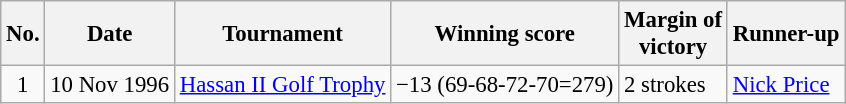<table class="wikitable" style="font-size:95%;">
<tr>
<th>No.</th>
<th>Date</th>
<th>Tournament</th>
<th>Winning score</th>
<th>Margin of<br>victory</th>
<th>Runner-up</th>
</tr>
<tr>
<td align=center>1</td>
<td align=right>10 Nov 1996</td>
<td><a href='#'>Hassan II Golf Trophy</a></td>
<td>−13 (69-68-72-70=279)</td>
<td>2 strokes</td>
<td> <a href='#'>Nick Price</a></td>
</tr>
</table>
